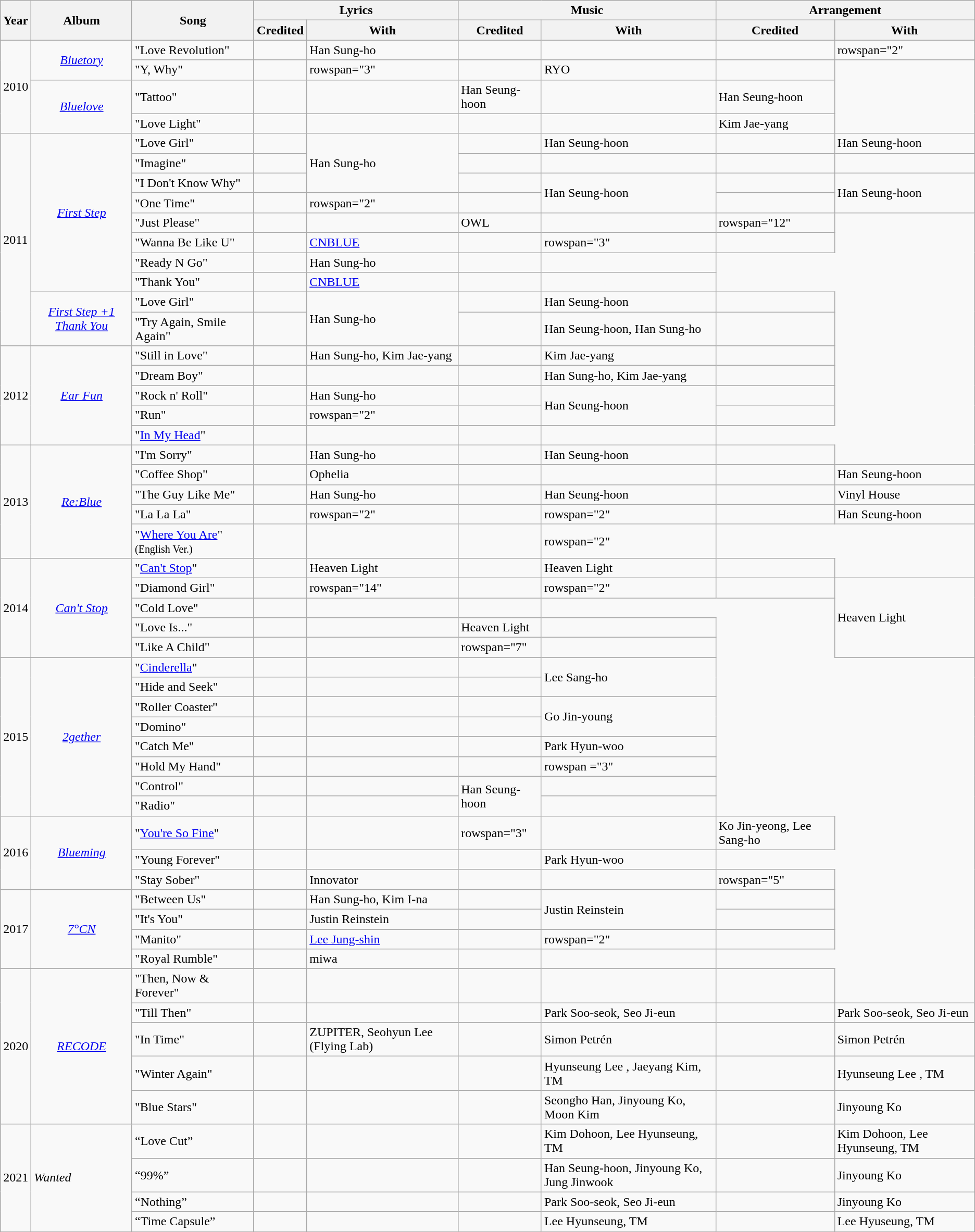<table class="wikitable">
<tr>
<th rowspan="2">Year</th>
<th rowspan="2">Album</th>
<th rowspan="2">Song</th>
<th colspan="2">Lyrics</th>
<th colspan="2">Music</th>
<th colspan="2">Arrangement</th>
</tr>
<tr>
<th>Credited</th>
<th>With</th>
<th>Credited</th>
<th>With</th>
<th>Credited</th>
<th>With</th>
</tr>
<tr>
<td rowspan="4">2010</td>
<td rowspan="2" style="text-align:center;"><em><a href='#'>Bluetory</a></em></td>
<td>"Love Revolution"</td>
<td></td>
<td>Han Sung-ho</td>
<td></td>
<td></td>
<td></td>
<td>rowspan="2" </td>
</tr>
<tr>
<td>"Y, Why"</td>
<td></td>
<td>rowspan="3" </td>
<td></td>
<td>RYO</td>
<td></td>
</tr>
<tr>
<td rowspan="2" style="text-align:center;"><em><a href='#'>Bluelove</a></em></td>
<td>"Tattoo"</td>
<td></td>
<td></td>
<td>Han Seung-hoon</td>
<td></td>
<td>Han Seung-hoon</td>
</tr>
<tr>
<td>"Love Light"</td>
<td></td>
<td></td>
<td></td>
<td></td>
<td>Kim Jae-yang</td>
</tr>
<tr>
<td rowspan="10">2011</td>
<td rowspan="8" style="text-align:center;"><em><a href='#'>First Step</a></em></td>
<td>"Love Girl"</td>
<td></td>
<td rowspan="3">Han Sung-ho</td>
<td></td>
<td>Han Seung-hoon</td>
<td></td>
<td>Han Seung-hoon</td>
</tr>
<tr>
<td>"Imagine"</td>
<td></td>
<td></td>
<td></td>
<td></td>
<td></td>
</tr>
<tr>
<td>"I Don't Know Why"</td>
<td></td>
<td></td>
<td rowspan="2">Han Seung-hoon</td>
<td></td>
<td rowspan="2">Han Seung-hoon</td>
</tr>
<tr>
<td>"One Time"</td>
<td></td>
<td>rowspan="2" </td>
<td></td>
<td></td>
</tr>
<tr>
<td>"Just Please"</td>
<td></td>
<td></td>
<td>OWL</td>
<td></td>
<td>rowspan="12" </td>
</tr>
<tr>
<td>"Wanna Be Like U"</td>
<td></td>
<td><a href='#'>CNBLUE</a></td>
<td></td>
<td>rowspan="3" </td>
<td></td>
</tr>
<tr>
<td>"Ready N Go"</td>
<td></td>
<td>Han Sung-ho</td>
<td></td>
<td></td>
</tr>
<tr>
<td>"Thank You"</td>
<td></td>
<td><a href='#'>CNBLUE</a></td>
<td></td>
<td></td>
</tr>
<tr>
<td rowspan="2" style="text-align:center;"><a href='#'><em>First Step +1 Thank You</em></a></td>
<td>"Love Girl"</td>
<td></td>
<td rowspan="2">Han Sung-ho</td>
<td></td>
<td>Han Seung-hoon</td>
<td></td>
</tr>
<tr>
<td>"Try Again, Smile Again"</td>
<td></td>
<td></td>
<td>Han Seung-hoon, Han Sung-ho</td>
<td></td>
</tr>
<tr>
<td rowspan="5">2012</td>
<td rowspan="5" style="text-align:center;"><em><a href='#'>Ear Fun</a></em></td>
<td>"Still in Love"</td>
<td></td>
<td>Han Sung-ho, Kim Jae-yang</td>
<td></td>
<td>Kim Jae-yang</td>
<td></td>
</tr>
<tr>
<td>"Dream Boy"</td>
<td></td>
<td></td>
<td></td>
<td>Han Sung-ho, Kim Jae-yang</td>
<td></td>
</tr>
<tr>
<td>"Rock n' Roll"</td>
<td></td>
<td>Han Sung-ho</td>
<td></td>
<td rowspan="2">Han Seung-hoon</td>
<td></td>
</tr>
<tr>
<td>"Run"</td>
<td></td>
<td>rowspan="2" </td>
<td></td>
<td></td>
</tr>
<tr>
<td>"<a href='#'>In My Head</a>"</td>
<td></td>
<td></td>
<td></td>
<td></td>
</tr>
<tr>
<td rowspan="5">2013</td>
<td rowspan="5" style="text-align:center;"><em><a href='#'>Re:Blue</a></em></td>
<td>"I'm Sorry"</td>
<td></td>
<td>Han Sung-ho</td>
<td></td>
<td>Han Seung-hoon</td>
<td></td>
</tr>
<tr>
<td>"Coffee Shop"</td>
<td></td>
<td>Ophelia</td>
<td></td>
<td></td>
<td></td>
<td>Han Seung-hoon</td>
</tr>
<tr>
<td>"The Guy Like Me"</td>
<td></td>
<td>Han Sung-ho</td>
<td></td>
<td>Han Seung-hoon</td>
<td></td>
<td>Vinyl House</td>
</tr>
<tr>
<td>"La La La"</td>
<td></td>
<td>rowspan="2" </td>
<td></td>
<td>rowspan="2" </td>
<td></td>
<td>Han Seung-hoon</td>
</tr>
<tr>
<td>"<a href='#'>Where You Are</a>" <small>(English Ver.)</small></td>
<td></td>
<td></td>
<td></td>
<td>rowspan="2" </td>
</tr>
<tr>
<td rowspan="5">2014</td>
<td rowspan="5" style="text-align:center;"><em><a href='#'>Can't Stop</a></em></td>
<td>"<a href='#'>Can't Stop</a>"</td>
<td></td>
<td>Heaven Light</td>
<td></td>
<td>Heaven Light</td>
<td></td>
</tr>
<tr>
<td>"Diamond Girl"</td>
<td></td>
<td>rowspan="14" </td>
<td></td>
<td>rowspan="2" </td>
<td></td>
<td rowspan="4">Heaven Light</td>
</tr>
<tr>
<td>"Cold Love"</td>
<td></td>
<td></td>
<td></td>
</tr>
<tr>
<td>"Love Is..."</td>
<td></td>
<td></td>
<td>Heaven Light</td>
<td></td>
</tr>
<tr>
<td>"Like A Child"</td>
<td></td>
<td></td>
<td>rowspan="7" </td>
<td></td>
</tr>
<tr>
<td rowspan="8">2015</td>
<td rowspan="8" style="text-align:center;"><em><a href='#'>2gether</a></em></td>
<td>"<a href='#'>Cinderella</a>"</td>
<td></td>
<td></td>
<td></td>
<td rowspan="2">Lee Sang-ho</td>
</tr>
<tr>
<td>"Hide and Seek"</td>
<td></td>
<td></td>
<td></td>
</tr>
<tr>
<td>"Roller Coaster"</td>
<td></td>
<td></td>
<td></td>
<td rowspan="2">Go Jin-young</td>
</tr>
<tr>
<td>"Domino"</td>
<td></td>
<td></td>
<td></td>
</tr>
<tr>
<td>"Catch Me"</td>
<td></td>
<td></td>
<td></td>
<td>Park Hyun-woo</td>
</tr>
<tr>
<td>"Hold My Hand"</td>
<td></td>
<td></td>
<td></td>
<td>rowspan ="3" </td>
</tr>
<tr>
<td>"Control"</td>
<td></td>
<td></td>
<td rowspan="2">Han Seung-hoon</td>
<td></td>
</tr>
<tr>
<td>"Radio"</td>
<td></td>
<td></td>
<td></td>
</tr>
<tr>
<td rowspan="3">2016</td>
<td rowspan="3" style="text-align:center;"><em><a href='#'>Blueming</a></em></td>
<td>"<a href='#'>You're So Fine</a>"</td>
<td></td>
<td></td>
<td>rowspan="3" </td>
<td></td>
<td>Ko Jin-yeong, Lee Sang-ho</td>
</tr>
<tr>
<td>"Young Forever"</td>
<td></td>
<td></td>
<td></td>
<td>Park Hyun-woo</td>
</tr>
<tr>
<td>"Stay Sober"</td>
<td></td>
<td>Innovator</td>
<td></td>
<td></td>
<td>rowspan="5" </td>
</tr>
<tr>
<td rowspan="4">2017</td>
<td rowspan="4" style="text-align:center;"><em><a href='#'>7°CN</a></em></td>
<td>"Between Us"</td>
<td></td>
<td>Han Sung-ho, Kim I-na</td>
<td></td>
<td rowspan="2">Justin Reinstein</td>
<td></td>
</tr>
<tr>
<td>"It's You"</td>
<td></td>
<td>Justin Reinstein</td>
<td></td>
<td></td>
</tr>
<tr>
<td>"Manito"</td>
<td></td>
<td><a href='#'>Lee Jung-shin</a></td>
<td></td>
<td>rowspan="2" </td>
<td></td>
</tr>
<tr>
<td>"Royal Rumble"</td>
<td></td>
<td>miwa</td>
<td></td>
<td></td>
</tr>
<tr>
<td rowspan="5">2020</td>
<td rowspan="5" style="text-align:center;"><em><a href='#'>RECODE</a></em></td>
<td>"Then, Now & Forever"</td>
<td></td>
<td></td>
<td></td>
<td rowspan="1"></td>
<td></td>
</tr>
<tr>
<td>"Till Then"</td>
<td></td>
<td></td>
<td></td>
<td>Park Soo-seok, Seo Ji-eun</td>
<td></td>
<td>Park Soo-seok, Seo Ji-eun</td>
</tr>
<tr>
<td>"In Time"</td>
<td></td>
<td>ZUPITER, Seohyun Lee (Flying Lab)</td>
<td></td>
<td>Simon Petrén</td>
<td></td>
<td>Simon Petrén</td>
</tr>
<tr>
<td>"Winter Again"</td>
<td></td>
<td></td>
<td></td>
<td>Hyunseung Lee , Jaeyang Kim, TM</td>
<td></td>
<td>Hyunseung Lee , TM</td>
</tr>
<tr>
<td>"Blue Stars"</td>
<td></td>
<td></td>
<td></td>
<td>Seongho Han, Jinyoung Ko, Moon Kim</td>
<td></td>
<td>Jinyoung Ko</td>
</tr>
<tr>
<td rowspan="4">2021</td>
<td rowspan="4"><em>Wanted</em></td>
<td>“Love Cut”</td>
<td></td>
<td></td>
<td></td>
<td>Kim Dohoon, Lee Hyunseung, TM</td>
<td></td>
<td>Kim Dohoon, Lee Hyunseung, TM</td>
</tr>
<tr>
<td>“99%”</td>
<td></td>
<td></td>
<td></td>
<td>Han Seung-hoon, Jinyoung Ko, Jung Jinwook</td>
<td></td>
<td>Jinyoung Ko</td>
</tr>
<tr>
<td>“Nothing”</td>
<td></td>
<td></td>
<td></td>
<td>Park Soo-seok, Seo Ji-eun</td>
<td></td>
<td>Jinyoung Ko</td>
</tr>
<tr>
<td>“Time Capsule”</td>
<td></td>
<td></td>
<td></td>
<td>Lee Hyunseung, TM</td>
<td></td>
<td>Lee Hyuseung, TM</td>
</tr>
</table>
